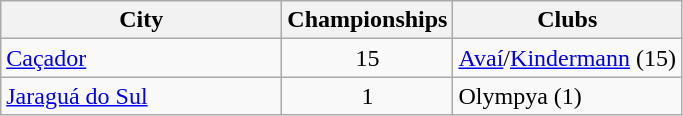<table class="wikitable">
<tr>
<th style="width:180px">City</th>
<th>Championships</th>
<th>Clubs</th>
</tr>
<tr>
<td> <a href='#'>Caçador</a></td>
<td align="center">15</td>
<td><a href='#'>Avaí</a>/<a href='#'>Kindermann</a> (15)</td>
</tr>
<tr>
<td> <a href='#'>Jaraguá do Sul</a></td>
<td align="center">1</td>
<td>Olympya (1)</td>
</tr>
</table>
